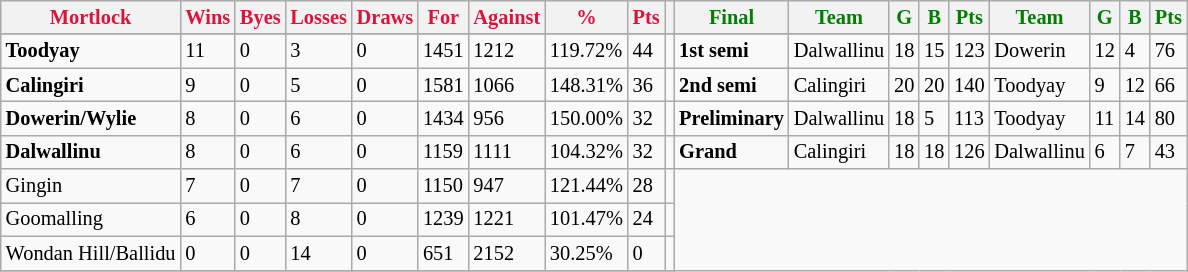<table style="font-size: 85%; text-align: left;" class="wikitable">
<tr>
<th style="color:crimson">Mortlock</th>
<th style="color:crimson">Wins</th>
<th style="color:crimson">Byes</th>
<th style="color:crimson">Losses</th>
<th style="color:crimson">Draws</th>
<th style="color:crimson">For</th>
<th style="color:crimson">Against</th>
<th style="color:crimson">%</th>
<th style="color:crimson">Pts</th>
<th></th>
<th style="color:green">Final</th>
<th style="color:green">Team</th>
<th style="color:green">G</th>
<th style="color:green">B</th>
<th style="color:green">Pts</th>
<th style="color:green">Team</th>
<th style="color:green">G</th>
<th style="color:green">B</th>
<th style="color:green">Pts</th>
</tr>
<tr>
</tr>
<tr>
</tr>
<tr>
<td><strong>	Toodyay	</strong></td>
<td>11</td>
<td>0</td>
<td>3</td>
<td>0</td>
<td>1451</td>
<td>1212</td>
<td>119.72%</td>
<td>44</td>
<td></td>
<td><strong>1st semi</strong></td>
<td>Dalwallinu</td>
<td>18</td>
<td>15</td>
<td>123</td>
<td>Dowerin</td>
<td>12</td>
<td>4</td>
<td>76</td>
</tr>
<tr>
<td><strong>	Calingiri	</strong></td>
<td>9</td>
<td>0</td>
<td>5</td>
<td>0</td>
<td>1581</td>
<td>1066</td>
<td>148.31%</td>
<td>36</td>
<td></td>
<td><strong>2nd semi</strong></td>
<td>Calingiri</td>
<td>20</td>
<td>20</td>
<td>140</td>
<td>Toodyay</td>
<td>9</td>
<td>12</td>
<td>66</td>
</tr>
<tr ||>
<td><strong>	Dowerin/Wylie	</strong></td>
<td>8</td>
<td>0</td>
<td>6</td>
<td>0</td>
<td>1434</td>
<td>956</td>
<td>150.00%</td>
<td>32</td>
<td></td>
<td><strong>Preliminary</strong></td>
<td>Dalwallinu</td>
<td>18</td>
<td>5</td>
<td>113</td>
<td>Toodyay</td>
<td>11</td>
<td>14</td>
<td>80</td>
</tr>
<tr>
<td><strong>	Dalwallinu	</strong></td>
<td>8</td>
<td>0</td>
<td>6</td>
<td>0</td>
<td>1159</td>
<td>1111</td>
<td>104.32%</td>
<td>32</td>
<td></td>
<td><strong>Grand</strong></td>
<td>Calingiri</td>
<td>18</td>
<td>18</td>
<td>126</td>
<td>Dalwallinu</td>
<td>6</td>
<td>7</td>
<td>43</td>
</tr>
<tr>
<td>Gingin</td>
<td>7</td>
<td>0</td>
<td>7</td>
<td>0</td>
<td>1150</td>
<td>947</td>
<td>121.44%</td>
<td>28</td>
<td></td>
</tr>
<tr>
<td>Goomalling</td>
<td>6</td>
<td>0</td>
<td>8</td>
<td>0</td>
<td>1239</td>
<td>1221</td>
<td>101.47%</td>
<td>24</td>
<td></td>
</tr>
<tr>
<td>Wondan Hill/Ballidu</td>
<td>0</td>
<td>0</td>
<td>14</td>
<td>0</td>
<td>651</td>
<td>2152</td>
<td>30.25%</td>
<td>0</td>
<td></td>
</tr>
<tr>
</tr>
</table>
